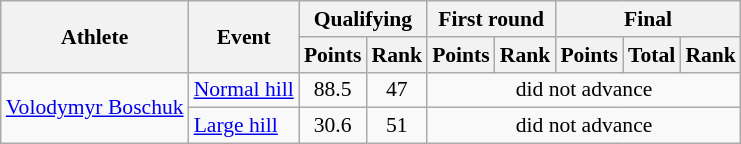<table class="wikitable" style="font-size:90%">
<tr>
<th rowspan="2">Athlete</th>
<th rowspan="2">Event</th>
<th colspan="2">Qualifying</th>
<th colspan="2">First round</th>
<th colspan="3">Final</th>
</tr>
<tr>
<th>Points</th>
<th>Rank</th>
<th>Points</th>
<th>Rank</th>
<th>Points</th>
<th>Total</th>
<th>Rank</th>
</tr>
<tr>
<td rowspan=2><a href='#'>Volodymyr Boschuk</a></td>
<td><a href='#'>Normal hill</a></td>
<td align="center">88.5</td>
<td align="center">47</td>
<td colspan=5 align="center">did not advance</td>
</tr>
<tr>
<td><a href='#'>Large hill</a></td>
<td align="center">30.6</td>
<td align="center">51</td>
<td colspan=5 align="center">did not advance</td>
</tr>
</table>
